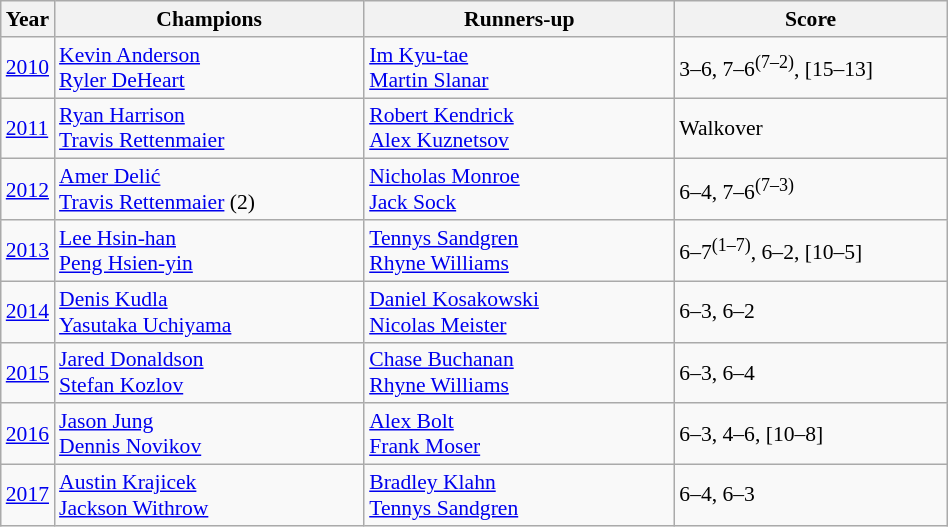<table class="wikitable" style="font-size:90%">
<tr>
<th>Year</th>
<th width="200">Champions</th>
<th width="200">Runners-up</th>
<th width="175">Score</th>
</tr>
<tr>
<td><a href='#'>2010</a></td>
<td> <a href='#'>Kevin Anderson</a> <br> <a href='#'>Ryler DeHeart</a></td>
<td> <a href='#'>Im Kyu-tae</a> <br> <a href='#'>Martin Slanar</a></td>
<td>3–6, 7–6<sup>(7–2)</sup>, [15–13]</td>
</tr>
<tr>
<td><a href='#'>2011</a></td>
<td> <a href='#'>Ryan Harrison</a> <br>  <a href='#'>Travis Rettenmaier</a></td>
<td> <a href='#'>Robert Kendrick</a> <br>  <a href='#'>Alex Kuznetsov</a></td>
<td>Walkover</td>
</tr>
<tr>
<td><a href='#'>2012</a></td>
<td> <a href='#'>Amer Delić</a> <br> <a href='#'>Travis Rettenmaier</a> (2)</td>
<td> <a href='#'>Nicholas Monroe</a><br> <a href='#'>Jack Sock</a></td>
<td>6–4, 7–6<sup>(7–3)</sup></td>
</tr>
<tr>
<td><a href='#'>2013</a></td>
<td> <a href='#'>Lee Hsin-han</a> <br> <a href='#'>Peng Hsien-yin</a></td>
<td> <a href='#'>Tennys Sandgren</a><br> <a href='#'>Rhyne Williams</a></td>
<td>6–7<sup>(1–7)</sup>, 6–2, [10–5]</td>
</tr>
<tr>
<td><a href='#'>2014</a></td>
<td> <a href='#'>Denis Kudla</a><br> <a href='#'>Yasutaka Uchiyama</a></td>
<td> <a href='#'>Daniel Kosakowski</a><br> <a href='#'>Nicolas Meister</a></td>
<td>6–3, 6–2</td>
</tr>
<tr>
<td><a href='#'>2015</a></td>
<td> <a href='#'>Jared Donaldson</a><br> <a href='#'>Stefan Kozlov</a></td>
<td> <a href='#'>Chase Buchanan</a><br> <a href='#'>Rhyne Williams</a></td>
<td>6–3, 6–4</td>
</tr>
<tr>
<td><a href='#'>2016</a></td>
<td> <a href='#'>Jason Jung</a><br> <a href='#'>Dennis Novikov</a></td>
<td> <a href='#'>Alex Bolt</a><br> <a href='#'>Frank Moser</a></td>
<td>6–3, 4–6, [10–8]</td>
</tr>
<tr>
<td><a href='#'>2017</a></td>
<td> <a href='#'>Austin Krajicek</a><br> <a href='#'>Jackson Withrow</a></td>
<td> <a href='#'>Bradley Klahn</a><br> <a href='#'>Tennys Sandgren</a></td>
<td>6–4, 6–3</td>
</tr>
</table>
